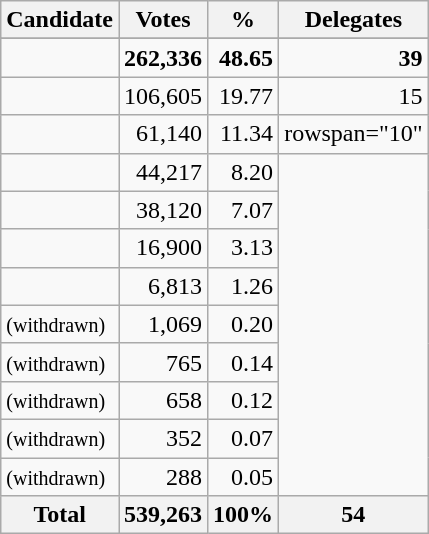<table class="wikitable sortable plainrowheaders" style="text-align:right;">
<tr>
<th>Candidate</th>
<th>Votes</th>
<th>%</th>
<th>Delegates</th>
</tr>
<tr>
</tr>
<tr>
<td style="text-align:left;"><strong></strong></td>
<td><strong>262,336</strong></td>
<td><strong>48.65</strong></td>
<td><strong>39</strong></td>
</tr>
<tr>
<td style="text-align:left;"></td>
<td>106,605</td>
<td>19.77</td>
<td>15</td>
</tr>
<tr>
<td style="text-align:left;"></td>
<td>61,140</td>
<td>11.34</td>
<td>rowspan="10" </td>
</tr>
<tr>
<td style="text-align:left;"></td>
<td>44,217</td>
<td>8.20</td>
</tr>
<tr>
<td style="text-align:left;"></td>
<td>38,120</td>
<td>7.07</td>
</tr>
<tr>
<td style="text-align:left;"></td>
<td>16,900</td>
<td>3.13</td>
</tr>
<tr>
<td style="text-align:left;"></td>
<td>6,813</td>
<td>1.26</td>
</tr>
<tr>
<td style="text-align:left;"> <small>(withdrawn)</small></td>
<td>1,069</td>
<td>0.20</td>
</tr>
<tr>
<td style="text-align:left;"> <small>(withdrawn)</small></td>
<td>765</td>
<td>0.14</td>
</tr>
<tr>
<td style="text-align:left;"> <small>(withdrawn)</small></td>
<td>658</td>
<td>0.12</td>
</tr>
<tr>
<td style="text-align:left;"> <small>(withdrawn)</small></td>
<td>352</td>
<td>0.07</td>
</tr>
<tr>
<td style="text-align:left;"> <small>(withdrawn)</small></td>
<td>288</td>
<td>0.05</td>
</tr>
<tr class="sortbottom">
<th>Total</th>
<th>539,263</th>
<th>100%</th>
<th>54</th>
</tr>
</table>
